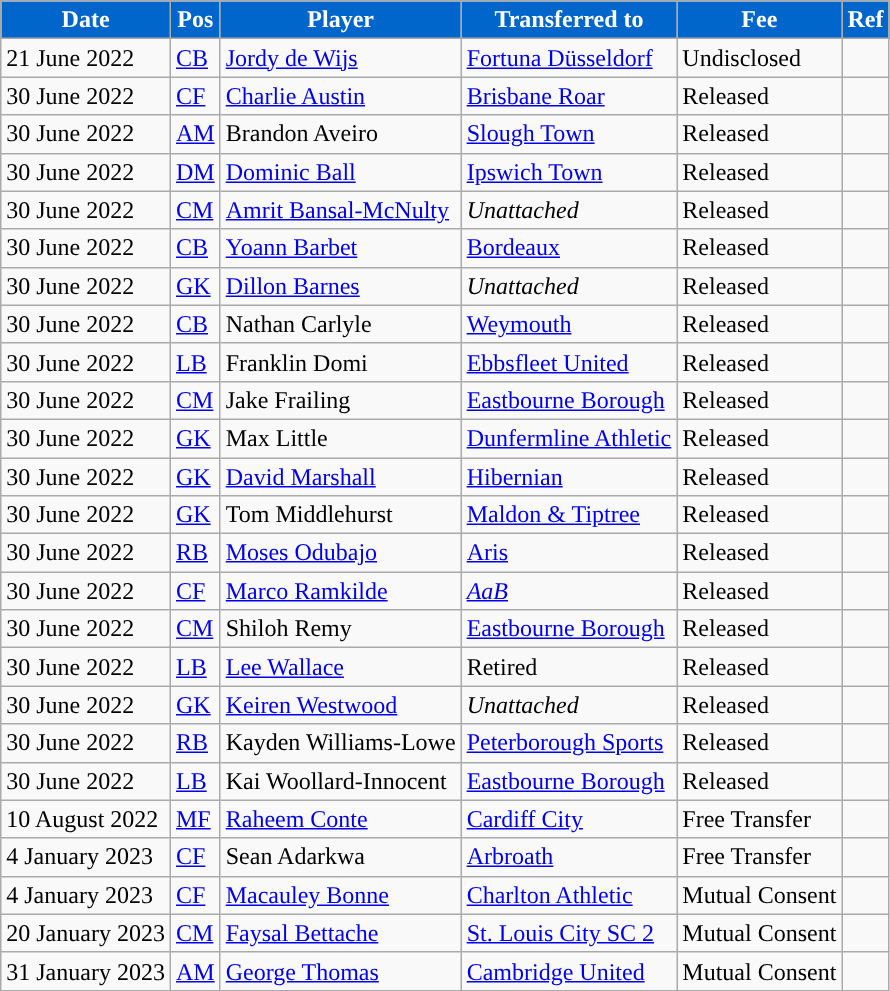<table class="wikitable plainrowheaders sortable">
<tr>
<th style="background:#0066cc; color:#ffffff; ">Date</th>
<th style="background:#0066cc; color:#ffffff; ">Pos</th>
<th style="background:#0066cc; color:#ffffff; ">Player</th>
<th style="background:#0066cc; color:#ffffff; ">Transferred to</th>
<th style="background:#0066cc; color:#ffffff; ">Fee</th>
<th style="background:#0066cc; color:#ffffff; ">Ref</th>
</tr>
<tr>
<td>21 June 2022</td>
<td><a href='#'>CB</a></td>
<td> <a href='#'>Jordy de Wijs</a></td>
<td> <a href='#'>Fortuna Düsseldorf</a></td>
<td>Undisclosed</td>
<td></td>
</tr>
<tr>
<td>30 June 2022</td>
<td><a href='#'>CF</a></td>
<td> <a href='#'>Charlie Austin</a></td>
<td> <a href='#'>Brisbane Roar</a></td>
<td>Released</td>
<td></td>
</tr>
<tr>
<td>30 June 2022</td>
<td><a href='#'>AM</a></td>
<td> Brandon Aveiro</td>
<td> <a href='#'>Slough Town</a></td>
<td>Released</td>
<td></td>
</tr>
<tr>
<td>30 June 2022</td>
<td><a href='#'>DM</a></td>
<td> <a href='#'>Dominic Ball</a></td>
<td> <a href='#'>Ipswich Town</a></td>
<td>Released</td>
<td></td>
</tr>
<tr>
<td>30 June 2022</td>
<td><a href='#'>CM</a></td>
<td> <a href='#'>Amrit Bansal-McNulty</a></td>
<td> <em>Unattached</em></td>
<td>Released</td>
<td></td>
</tr>
<tr>
<td>30 June 2022</td>
<td><a href='#'>CB</a></td>
<td> <a href='#'>Yoann Barbet</a></td>
<td> <a href='#'>Bordeaux</a></td>
<td>Released</td>
<td></td>
</tr>
<tr>
<td>30 June 2022</td>
<td><a href='#'>GK</a></td>
<td> <a href='#'>Dillon Barnes</a></td>
<td> <em>Unattached</em></td>
<td>Released</td>
<td></td>
</tr>
<tr>
<td>30 June 2022</td>
<td><a href='#'>CB</a></td>
<td> Nathan Carlyle</td>
<td> <a href='#'>Weymouth</a></td>
<td>Released</td>
<td></td>
</tr>
<tr>
<td>30 June 2022</td>
<td><a href='#'>LB</a></td>
<td> Franklin Domi</td>
<td> <a href='#'>Ebbsfleet United</a></td>
<td>Released</td>
<td></td>
</tr>
<tr>
<td>30 June 2022</td>
<td><a href='#'>CM</a></td>
<td> Jake Frailing</td>
<td> <a href='#'>Eastbourne Borough</a></td>
<td>Released</td>
<td></td>
</tr>
<tr>
<td>30 June 2022</td>
<td><a href='#'>GK</a></td>
<td> Max Little</td>
<td> <a href='#'>Dunfermline Athletic</a></td>
<td>Released</td>
<td></td>
</tr>
<tr>
<td>30 June 2022</td>
<td><a href='#'>GK</a></td>
<td> <a href='#'>David Marshall</a></td>
<td> <a href='#'>Hibernian</a></td>
<td>Released</td>
<td></td>
</tr>
<tr>
<td>30 June 2022</td>
<td><a href='#'>GK</a></td>
<td> Tom Middlehurst</td>
<td> <a href='#'>Maldon & Tiptree</a></td>
<td>Released</td>
<td></td>
</tr>
<tr>
<td>30 June 2022</td>
<td><a href='#'>RB</a></td>
<td> <a href='#'>Moses Odubajo</a></td>
<td> <a href='#'>Aris</a></td>
<td>Released</td>
<td></td>
</tr>
<tr>
<td>30 June 2022</td>
<td><a href='#'>CF</a></td>
<td> <a href='#'>Marco Ramkilde</a></td>
<td> <em><a href='#'>AaB</a></em></td>
<td>Released</td>
<td></td>
</tr>
<tr>
<td>30 June 2022</td>
<td><a href='#'>CM</a></td>
<td> Shiloh Remy</td>
<td> <a href='#'>Eastbourne Borough</a></td>
<td>Released</td>
<td></td>
</tr>
<tr>
<td>30 June 2022</td>
<td><a href='#'>LB</a></td>
<td> <a href='#'>Lee Wallace</a></td>
<td> Retired</td>
<td>Released</td>
<td></td>
</tr>
<tr>
<td>30 June 2022</td>
<td><a href='#'>GK</a></td>
<td> <a href='#'>Keiren Westwood</a></td>
<td> <em>Unattached</em></td>
<td>Released</td>
<td></td>
</tr>
<tr>
<td>30 June 2022</td>
<td><a href='#'>RB</a></td>
<td> Kayden Williams-Lowe</td>
<td> <a href='#'>Peterborough Sports</a></td>
<td>Released</td>
<td></td>
</tr>
<tr>
<td>30 June 2022</td>
<td><a href='#'>LB</a></td>
<td> Kai Woollard-Innocent</td>
<td> <a href='#'>Eastbourne Borough</a></td>
<td>Released</td>
<td></td>
</tr>
<tr>
<td>10 August 2022</td>
<td><a href='#'>MF</a></td>
<td> <a href='#'>Raheem Conte</a></td>
<td> <a href='#'>Cardiff City</a></td>
<td>Free Transfer</td>
<td></td>
</tr>
<tr>
<td>4 January 2023</td>
<td><a href='#'>CF</a></td>
<td> Sean Adarkwa</td>
<td> <a href='#'>Arbroath</a></td>
<td>Free Transfer</td>
<td></td>
</tr>
<tr>
<td>4 January 2023</td>
<td><a href='#'>CF</a></td>
<td> <a href='#'>Macauley Bonne</a></td>
<td> <a href='#'>Charlton Athletic</a></td>
<td>Mutual Consent</td>
<td></td>
</tr>
<tr>
<td>20 January 2023</td>
<td><a href='#'>CM</a></td>
<td> <a href='#'>Faysal Bettache</a></td>
<td> <a href='#'>St. Louis City SC 2</a></td>
<td>Mutual Consent</td>
<td></td>
</tr>
<tr>
<td>31 January 2023</td>
<td><a href='#'>AM</a></td>
<td> <a href='#'>George Thomas</a></td>
<td> <a href='#'>Cambridge United</a></td>
<td>Mutual Consent</td>
<td></td>
</tr>
</table>
